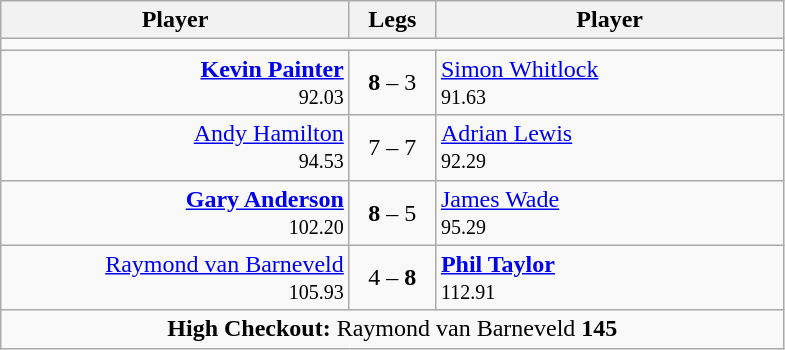<table class=wikitable style="text-align:center">
<tr>
<th width=225>Player</th>
<th width=50>Legs</th>
<th width=225>Player</th>
</tr>
<tr align=center>
<td colspan="3"></td>
</tr>
<tr align=left>
<td align=right><strong><a href='#'>Kevin Painter</a></strong>  <br><small><span>92.03</span></small></td>
<td align=center><strong>8</strong> – 3</td>
<td> <a href='#'>Simon Whitlock</a>  <br><small><span>91.63</span></small></td>
</tr>
<tr align=left>
<td align=right><a href='#'>Andy Hamilton</a>  <br><small><span>94.53</span></small></td>
<td align=center>7 – 7</td>
<td> <a href='#'>Adrian Lewis</a>  <br><small><span>92.29</span></small></td>
</tr>
<tr align=left>
<td align=right><strong><a href='#'>Gary Anderson</a></strong>  <br><small><span>102.20</span></small></td>
<td align=center><strong>8</strong> – 5</td>
<td> <a href='#'>James Wade</a> <br><small><span>95.29</span></small></td>
</tr>
<tr align=left>
<td align=right><a href='#'>Raymond van Barneveld</a>  <br><small><span>105.93</span></small></td>
<td align=center>4 – <strong>8</strong></td>
<td> <strong><a href='#'>Phil Taylor</a></strong> <br><small><span>112.91</span></small></td>
</tr>
<tr align=center>
<td colspan="3"><strong>High Checkout:</strong> Raymond van Barneveld <strong>145</strong></td>
</tr>
</table>
